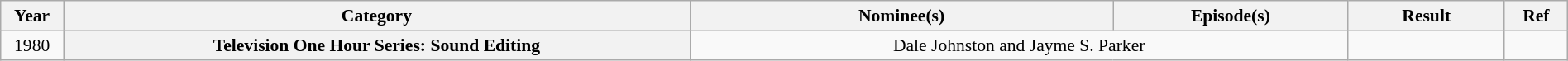<table class="wikitable plainrowheaders" style="font-size: 90%; text-align:center" width=100%>
<tr>
<th scope="col" width="4%">Year</th>
<th scope="col" width="40%">Category</th>
<th scope="col" width="27%">Nominee(s)</th>
<th scope="col" width="15%">Episode(s)</th>
<th scope="col" width="10%">Result</th>
<th scope="col" width="4%">Ref</th>
</tr>
<tr>
<td>1980</td>
<th scope="row" style="text-align:center">Television One Hour Series: Sound Editing</th>
<td colspan="2">Dale Johnston and Jayme S. Parker</td>
<td></td>
<td></td>
</tr>
</table>
